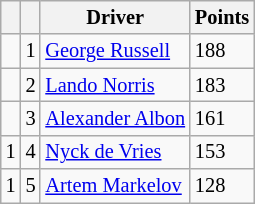<table class="wikitable" style="font-size: 85%;">
<tr>
<th></th>
<th></th>
<th>Driver</th>
<th>Points</th>
</tr>
<tr>
<td></td>
<td align="center">1</td>
<td> <a href='#'>George Russell</a></td>
<td>188</td>
</tr>
<tr>
<td></td>
<td align="center">2</td>
<td> <a href='#'>Lando Norris</a></td>
<td>183</td>
</tr>
<tr>
<td></td>
<td align="center">3</td>
<td> <a href='#'>Alexander Albon</a></td>
<td>161</td>
</tr>
<tr>
<td> 1</td>
<td align="center">4</td>
<td> <a href='#'>Nyck de Vries</a></td>
<td>153</td>
</tr>
<tr>
<td> 1</td>
<td align="center">5</td>
<td> <a href='#'>Artem Markelov</a></td>
<td>128</td>
</tr>
</table>
